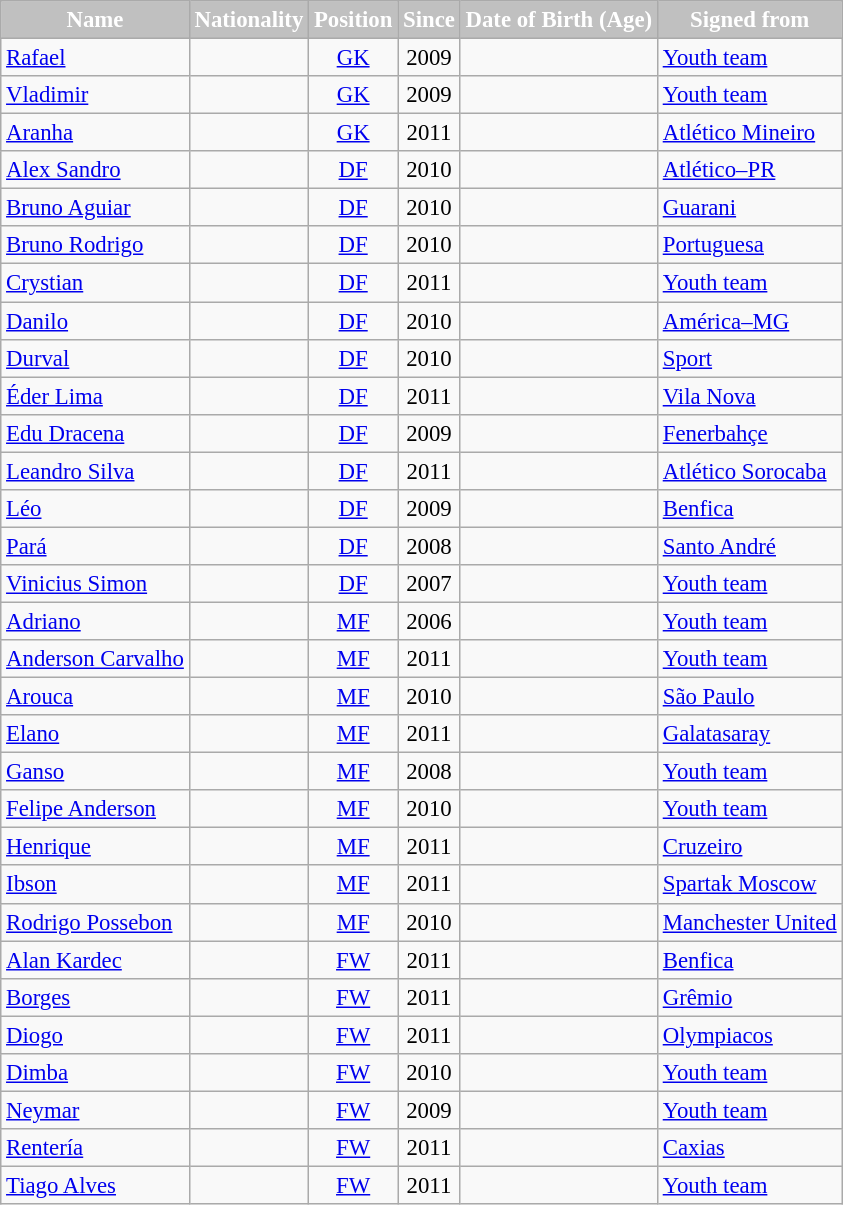<table class="wikitable" style="text-align:center; font-size:95%;">
<tr>
<th style="background:#C0C0C0; color:white; text-align:center;">Name</th>
<th style="background:#C0C0C0; color:white; text-align:center;">Nationality</th>
<th style="background:#C0C0C0; color:white; text-align:center;">Position</th>
<th style="background:#C0C0C0; color:white; text-align:center;">Since</th>
<th style="background:#C0C0C0; color:white; text-align:center;">Date of Birth (Age)</th>
<th style="background:#C0C0C0; color:white; text-align:center;">Signed from</th>
</tr>
<tr>
<td align=left><a href='#'>Rafael</a></td>
<td></td>
<td><a href='#'>GK</a></td>
<td>2009</td>
<td></td>
<td align=left> <a href='#'>Youth team</a></td>
</tr>
<tr>
<td align=left><a href='#'>Vladimir</a></td>
<td></td>
<td><a href='#'>GK</a></td>
<td>2009</td>
<td></td>
<td align=left> <a href='#'>Youth team</a></td>
</tr>
<tr>
<td align=left><a href='#'>Aranha</a></td>
<td></td>
<td><a href='#'>GK</a></td>
<td>2011</td>
<td></td>
<td align=left> <a href='#'>Atlético Mineiro</a></td>
</tr>
<tr>
<td align=left><a href='#'>Alex Sandro</a></td>
<td></td>
<td><a href='#'>DF</a></td>
<td>2010</td>
<td></td>
<td align=left> <a href='#'>Atlético–PR</a></td>
</tr>
<tr>
<td align=left><a href='#'>Bruno Aguiar</a></td>
<td></td>
<td><a href='#'>DF</a></td>
<td>2010</td>
<td></td>
<td align=left> <a href='#'>Guarani</a></td>
</tr>
<tr>
<td align=left><a href='#'>Bruno Rodrigo</a></td>
<td></td>
<td><a href='#'>DF</a></td>
<td>2010</td>
<td></td>
<td align=left> <a href='#'>Portuguesa</a></td>
</tr>
<tr>
<td align=left><a href='#'>Crystian</a></td>
<td></td>
<td><a href='#'>DF</a></td>
<td>2011</td>
<td></td>
<td align=left> <a href='#'>Youth team</a></td>
</tr>
<tr>
<td align=left><a href='#'>Danilo</a></td>
<td></td>
<td><a href='#'>DF</a></td>
<td>2010</td>
<td></td>
<td align=left> <a href='#'>América–MG</a></td>
</tr>
<tr>
<td align=left><a href='#'>Durval</a></td>
<td></td>
<td><a href='#'>DF</a></td>
<td>2010</td>
<td></td>
<td align=left> <a href='#'>Sport</a></td>
</tr>
<tr>
<td align=left><a href='#'>Éder Lima</a></td>
<td></td>
<td><a href='#'>DF</a></td>
<td>2011</td>
<td></td>
<td align=left> <a href='#'>Vila Nova</a></td>
</tr>
<tr>
<td align=left><a href='#'>Edu Dracena</a></td>
<td></td>
<td><a href='#'>DF</a></td>
<td>2009</td>
<td></td>
<td align=left> <a href='#'>Fenerbahçe</a></td>
</tr>
<tr>
<td align=left><a href='#'>Leandro Silva</a></td>
<td></td>
<td><a href='#'>DF</a></td>
<td>2011</td>
<td></td>
<td align=left> <a href='#'>Atlético Sorocaba</a></td>
</tr>
<tr>
<td align=left><a href='#'>Léo</a></td>
<td></td>
<td><a href='#'>DF</a></td>
<td>2009</td>
<td></td>
<td align=left> <a href='#'>Benfica</a></td>
</tr>
<tr>
<td align=left><a href='#'>Pará</a></td>
<td></td>
<td><a href='#'>DF</a></td>
<td>2008</td>
<td></td>
<td align=left> <a href='#'>Santo André</a></td>
</tr>
<tr>
<td align=left><a href='#'>Vinicius Simon</a></td>
<td></td>
<td><a href='#'>DF</a></td>
<td>2007</td>
<td></td>
<td align=left> <a href='#'>Youth team</a></td>
</tr>
<tr>
<td align=left><a href='#'>Adriano</a></td>
<td></td>
<td><a href='#'>MF</a></td>
<td>2006</td>
<td></td>
<td align=left> <a href='#'>Youth team</a></td>
</tr>
<tr>
<td align=left><a href='#'>Anderson Carvalho</a></td>
<td></td>
<td><a href='#'>MF</a></td>
<td>2011</td>
<td></td>
<td align=left> <a href='#'>Youth team</a></td>
</tr>
<tr>
<td align=left><a href='#'>Arouca</a></td>
<td></td>
<td><a href='#'>MF</a></td>
<td>2010</td>
<td></td>
<td align=left> <a href='#'>São Paulo</a></td>
</tr>
<tr>
<td align=left><a href='#'>Elano</a></td>
<td></td>
<td><a href='#'>MF</a></td>
<td>2011</td>
<td></td>
<td align=left> <a href='#'>Galatasaray</a></td>
</tr>
<tr>
<td align=left><a href='#'>Ganso</a></td>
<td></td>
<td><a href='#'>MF</a></td>
<td>2008</td>
<td></td>
<td align=left> <a href='#'>Youth team</a></td>
</tr>
<tr>
<td align=left><a href='#'>Felipe Anderson</a></td>
<td></td>
<td><a href='#'>MF</a></td>
<td>2010</td>
<td></td>
<td align=left> <a href='#'>Youth team</a></td>
</tr>
<tr>
<td align=left><a href='#'>Henrique</a></td>
<td></td>
<td><a href='#'>MF</a></td>
<td>2011</td>
<td></td>
<td align=left> <a href='#'>Cruzeiro</a></td>
</tr>
<tr>
<td align=left><a href='#'>Ibson</a></td>
<td></td>
<td><a href='#'>MF</a></td>
<td>2011</td>
<td></td>
<td align=left> <a href='#'>Spartak Moscow</a></td>
</tr>
<tr>
<td align=left><a href='#'>Rodrigo Possebon</a></td>
<td></td>
<td><a href='#'>MF</a></td>
<td>2010</td>
<td></td>
<td align=left> <a href='#'>Manchester United</a></td>
</tr>
<tr>
<td align=left><a href='#'>Alan Kardec</a></td>
<td></td>
<td><a href='#'>FW</a></td>
<td>2011</td>
<td></td>
<td align=left> <a href='#'>Benfica</a></td>
</tr>
<tr>
<td align=left><a href='#'>Borges</a></td>
<td></td>
<td><a href='#'>FW</a></td>
<td>2011</td>
<td></td>
<td align=left> <a href='#'>Grêmio</a></td>
</tr>
<tr>
<td align=left><a href='#'>Diogo</a></td>
<td></td>
<td><a href='#'>FW</a></td>
<td>2011</td>
<td></td>
<td align=left> <a href='#'>Olympiacos</a></td>
</tr>
<tr>
<td align=left><a href='#'>Dimba</a></td>
<td></td>
<td><a href='#'>FW</a></td>
<td>2010</td>
<td></td>
<td align=left> <a href='#'>Youth team</a></td>
</tr>
<tr>
<td align=left><a href='#'>Neymar</a></td>
<td></td>
<td><a href='#'>FW</a></td>
<td>2009</td>
<td></td>
<td align=left> <a href='#'>Youth team</a></td>
</tr>
<tr>
<td align=left><a href='#'>Rentería</a></td>
<td></td>
<td><a href='#'>FW</a></td>
<td>2011</td>
<td></td>
<td align=left> <a href='#'>Caxias</a></td>
</tr>
<tr>
<td align=left><a href='#'>Tiago Alves</a></td>
<td></td>
<td><a href='#'>FW</a></td>
<td>2011</td>
<td></td>
<td align=left> <a href='#'>Youth team</a></td>
</tr>
</table>
